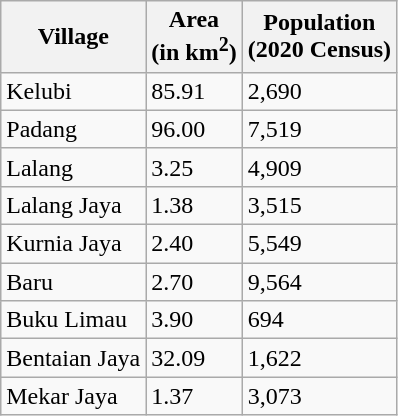<table class="wikitable">
<tr>
<th>Village</th>
<th>Area <br>(in km<sup>2</sup>)</th>
<th>Population <br>(2020 Census)</th>
</tr>
<tr>
<td>Kelubi</td>
<td>85.91</td>
<td>2,690</td>
</tr>
<tr>
<td>Padang</td>
<td>96.00</td>
<td>7,519</td>
</tr>
<tr>
<td>Lalang</td>
<td>3.25</td>
<td>4,909</td>
</tr>
<tr>
<td>Lalang Jaya</td>
<td>1.38</td>
<td>3,515</td>
</tr>
<tr>
<td>Kurnia Jaya</td>
<td>2.40</td>
<td>5,549</td>
</tr>
<tr>
<td>Baru</td>
<td>2.70</td>
<td>9,564</td>
</tr>
<tr>
<td>Buku Limau</td>
<td>3.90</td>
<td>694</td>
</tr>
<tr>
<td>Bentaian Jaya</td>
<td>32.09</td>
<td>1,622</td>
</tr>
<tr>
<td>Mekar Jaya</td>
<td>1.37</td>
<td>3,073</td>
</tr>
</table>
